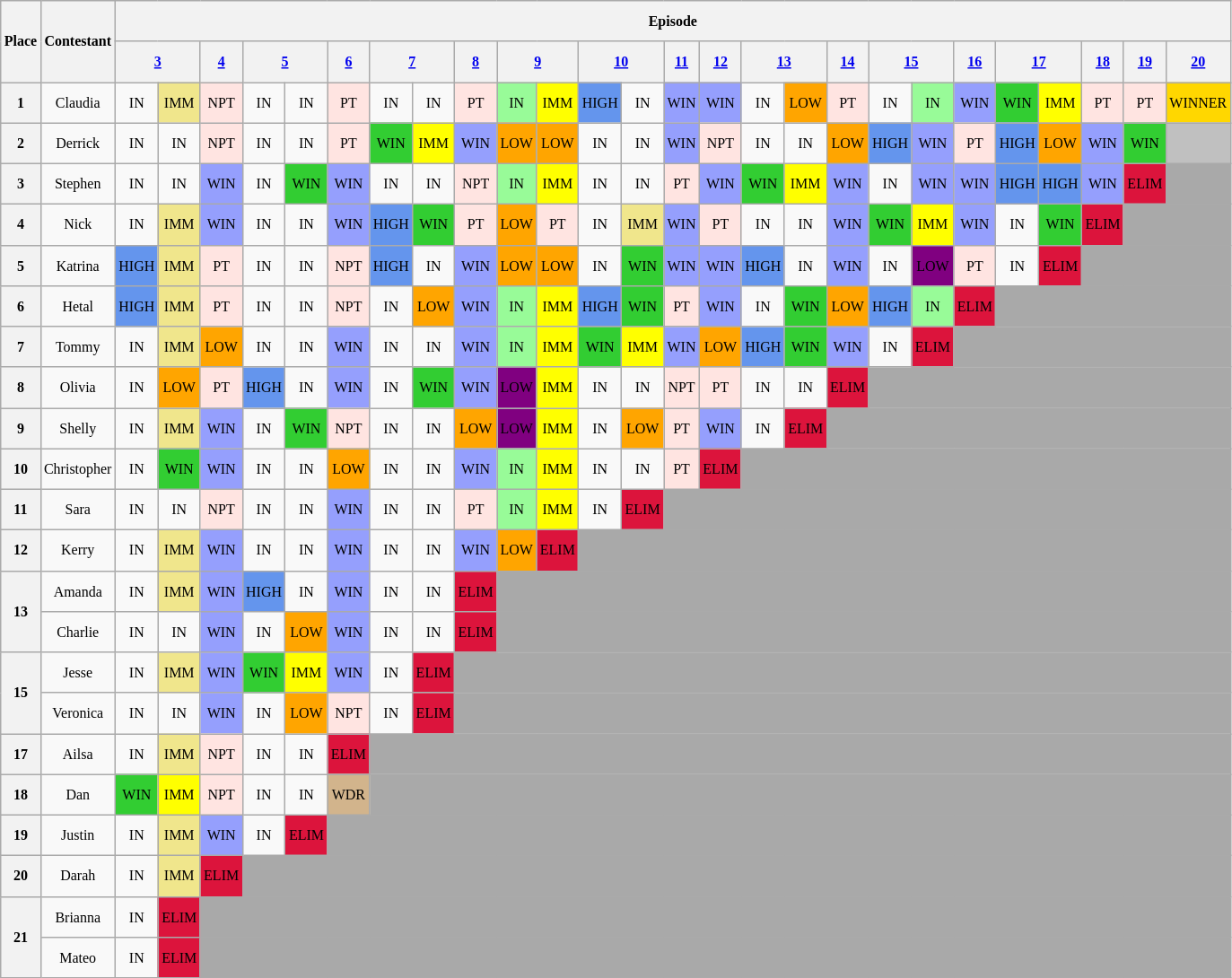<table class="wikitable" style="text-align: center; font-size: 8pt; line-height:25px;">
<tr>
<th rowspan="2">Place</th>
<th rowspan="2">Contestant</th>
<th colspan="26">Episode</th>
</tr>
<tr>
<th colspan="2"><a href='#'>3</a></th>
<th><a href='#'>4</a></th>
<th colspan="2"><a href='#'>5</a></th>
<th><a href='#'>6</a></th>
<th colspan="2"><a href='#'>7</a></th>
<th><a href='#'>8</a></th>
<th colspan="2"><a href='#'>9</a></th>
<th colspan="2"><a href='#'>10</a></th>
<th><a href='#'>11</a></th>
<th><a href='#'>12</a></th>
<th colspan="2"><a href='#'>13</a></th>
<th><a href='#'>14</a></th>
<th colspan="2"><a href='#'>15</a></th>
<th><a href='#'>16</a></th>
<th colspan="2"><a href='#'>17</a></th>
<th><a href='#'>18</a></th>
<th><a href='#'>19</a></th>
<th><a href='#'>20</a></th>
</tr>
<tr>
<th>1</th>
<td>Claudia</td>
<td>IN</td>
<td style="background:khaki;">IMM</td>
<td style="background:mistyrose;">NPT</td>
<td>IN</td>
<td>IN</td>
<td style="background:mistyrose;">PT</td>
<td>IN</td>
<td>IN</td>
<td style="background:mistyrose;">PT</td>
<td style="background:palegreen;">IN</td>
<td style="background:yellow;">IMM</td>
<td style="background:cornflowerblue;">HIGH</td>
<td>IN</td>
<td style="background:#959FFD;">WIN</td>
<td style="background:#959FFD;">WIN</td>
<td>IN</td>
<td style="background:orange;">LOW</td>
<td style="background:mistyrose;">PT</td>
<td>IN</td>
<td style="background:palegreen;">IN</td>
<td style="background:#959FFD;">WIN</td>
<td style="background:limegreen;">WIN</td>
<td style="background:yellow;">IMM</td>
<td style="background:mistyrose;">PT</td>
<td style="background:mistyrose;">PT</td>
<td style="background:gold;">WINNER</td>
</tr>
<tr>
<th>2</th>
<td>Derrick</td>
<td>IN</td>
<td>IN</td>
<td style="background:mistyrose;">NPT</td>
<td>IN</td>
<td>IN</td>
<td style="background:mistyrose;">PT</td>
<td style="background:limegreen;">WIN</td>
<td style="background:yellow;">IMM</td>
<td style="background:#959FFD;">WIN</td>
<td style="background:orange;">LOW</td>
<td style="background:orange;">LOW</td>
<td>IN</td>
<td>IN</td>
<td style="background:#959FFD;">WIN</td>
<td style="background:mistyrose;">NPT</td>
<td>IN</td>
<td>IN</td>
<td style="background:orange;">LOW</td>
<td style="background:cornflowerblue;">HIGH</td>
<td style="background:#959FFD;">WIN</td>
<td style="background:mistyrose;">PT</td>
<td style="background:cornflowerblue;">HIGH</td>
<td style="background:orange;">LOW</td>
<td style="background:#959FFD;">WIN</td>
<td style="background:limegreen;">WIN</td>
<td style="background:silver;"></td>
</tr>
<tr>
<th>3</th>
<td>Stephen</td>
<td>IN</td>
<td>IN</td>
<td style="background:#959FFD;">WIN</td>
<td>IN</td>
<td style="background:limegreen;">WIN</td>
<td style="background:#959FFD;">WIN</td>
<td>IN</td>
<td>IN</td>
<td style="background:mistyrose;">NPT</td>
<td style="background:palegreen;">IN</td>
<td style="background:yellow;">IMM</td>
<td>IN</td>
<td>IN</td>
<td style="background:mistyrose;">PT</td>
<td style="background:#959FFD;">WIN</td>
<td style="background:limegreen;">WIN</td>
<td style="background:yellow;">IMM</td>
<td style="background:#959FFD;">WIN</td>
<td>IN</td>
<td style="background:#959FFD;">WIN</td>
<td style="background:#959FFD;">WIN</td>
<td style="background:cornflowerblue;">HIGH</td>
<td style="background:cornflowerblue;">HIGH</td>
<td style="background:#959FFD;">WIN</td>
<td style="background:crimson;">ELIM</td>
<td style="background:darkgrey;" colspan="1"></td>
</tr>
<tr>
<th>4</th>
<td>Nick</td>
<td>IN</td>
<td style="background:khaki;">IMM</td>
<td style="background:#959FFD;">WIN</td>
<td>IN</td>
<td>IN</td>
<td style="background:#959FFD;">WIN</td>
<td style="background:cornflowerblue;">HIGH</td>
<td style="background:limegreen;">WIN</td>
<td style="background:mistyrose;">PT</td>
<td style="background:orange;">LOW</td>
<td style="background:mistyrose;">PT</td>
<td>IN</td>
<td style="background:khaki;">IMM</td>
<td style="background:#959FFD;">WIN</td>
<td style="background:mistyrose;">PT</td>
<td>IN</td>
<td>IN</td>
<td style="background:#959FFD;">WIN</td>
<td style="background:limegreen;">WIN</td>
<td style="background:yellow;">IMM</td>
<td style="background:#959FFD;">WIN</td>
<td>IN</td>
<td style="background:limegreen;">WIN</td>
<td style="background:crimson;">ELIM</td>
<td colspan="2" style="background:darkgrey;"></td>
</tr>
<tr>
<th>5</th>
<td>Katrina</td>
<td style="background:cornflowerblue;">HIGH</td>
<td style="background:khaki;">IMM</td>
<td style="background:mistyrose;">PT</td>
<td>IN</td>
<td>IN</td>
<td style="background:mistyrose;">NPT</td>
<td style="background:cornflowerblue;">HIGH</td>
<td>IN</td>
<td style="background:#959FFD;">WIN</td>
<td style="background:orange;">LOW</td>
<td style="background:orange;">LOW</td>
<td>IN</td>
<td style="background:limegreen;">WIN</td>
<td style="background:#959FFD;">WIN</td>
<td style="background:#959FFD;">WIN</td>
<td style="background:cornflowerblue;">HIGH</td>
<td>IN</td>
<td style="background:#959FFD;">WIN</td>
<td>IN</td>
<td style="background:purple;">LOW</td>
<td style="background:mistyrose;">PT</td>
<td>IN</td>
<td style="background:crimson;">ELIM</td>
<td colspan="3" style="background:darkgrey;"></td>
</tr>
<tr>
<th>6</th>
<td>Hetal</td>
<td style="background:cornflowerblue;">HIGH</td>
<td style="background:khaki;">IMM</td>
<td style="background:mistyrose">PT</td>
<td>IN</td>
<td>IN</td>
<td style="background:mistyrose;">NPT</td>
<td>IN</td>
<td style="background:orange;">LOW</td>
<td style="background:#959FFD;">WIN</td>
<td style="background:palegreen;">IN</td>
<td style="background:yellow;">IMM</td>
<td style="background:cornflowerblue;">HIGH</td>
<td style="background:limegreen;">WIN</td>
<td style="background:mistyrose;">PT</td>
<td style="background:#959FFD;">WIN</td>
<td>IN</td>
<td style="background:limegreen;">WIN</td>
<td style="background:orange;">LOW</td>
<td style="background:cornflowerblue;">HIGH</td>
<td style="background:palegreen;">IN</td>
<td style="background:crimson;">ELIM</td>
<td colspan="5" style="background:darkgrey;"></td>
</tr>
<tr>
<th>7</th>
<td>Tommy</td>
<td>IN</td>
<td style="background:khaki;">IMM</td>
<td style="background:orange;">LOW</td>
<td>IN</td>
<td>IN</td>
<td style="background:#959FFD;">WIN</td>
<td>IN</td>
<td>IN</td>
<td style="background:#959FFD;">WIN</td>
<td style="background:palegreen;">IN</td>
<td style="background:yellow;">IMM</td>
<td style="background:limegreen;">WIN</td>
<td style="background:yellow;">IMM</td>
<td style="background:#959FFD;">WIN</td>
<td style="background:orange;">LOW</td>
<td style="background:cornflowerblue;">HIGH</td>
<td style="background:limegreen;">WIN</td>
<td style="background:#959FFD;">WIN</td>
<td>IN</td>
<td style="background:crimson;">ELIM</td>
<td colspan="6" style="background:darkgrey;"></td>
</tr>
<tr>
<th>8</th>
<td>Olivia</td>
<td>IN</td>
<td style="background:orange;">LOW</td>
<td style="background:mistyrose;">PT</td>
<td style="background:cornflowerblue;">HIGH</td>
<td>IN</td>
<td style="background:#959FFD;">WIN</td>
<td>IN</td>
<td style="background:limegreen;">WIN</td>
<td style="background:#959FFD;">WIN</td>
<td style="background:purple;">LOW</td>
<td style="background:yellow;">IMM</td>
<td>IN</td>
<td>IN</td>
<td style="background:mistyrose;">NPT</td>
<td style="background:mistyrose;">PT</td>
<td>IN</td>
<td>IN</td>
<td style="background:crimson;">ELIM</td>
<td colspan="8" style="background:darkgrey;"></td>
</tr>
<tr>
<th>9</th>
<td>Shelly</td>
<td>IN</td>
<td style="background:khaki;">IMM</td>
<td style="background:#959FFD;">WIN</td>
<td>IN</td>
<td style="background:limegreen;">WIN</td>
<td style="background:mistyrose;">NPT</td>
<td>IN</td>
<td>IN</td>
<td style="background:orange;">LOW</td>
<td style="background:purple">LOW</td>
<td style="background:yellow;">IMM</td>
<td>IN</td>
<td style="background:orange;">LOW</td>
<td style="background:mistyrose;">PT</td>
<td style="background:#959FFD;">WIN</td>
<td>IN</td>
<td style="background:crimson;">ELIM</td>
<td colspan="9" style="background:darkgrey;"></td>
</tr>
<tr>
<th>10</th>
<td>Christopher</td>
<td>IN</td>
<td style="background:limegreen;">WIN</td>
<td style="background:#959FFD;">WIN</td>
<td>IN</td>
<td>IN</td>
<td style="background:orange;">LOW</td>
<td>IN</td>
<td>IN</td>
<td style="background:#959FFD;">WIN</td>
<td style="background:palegreen;">IN</td>
<td style="background:yellow;">IMM</td>
<td>IN</td>
<td>IN</td>
<td style="background:mistyrose;">PT</td>
<td style="background:crimson;">ELIM</td>
<td colspan="11" style="background:darkgrey;"></td>
</tr>
<tr>
<th>11</th>
<td>Sara</td>
<td>IN</td>
<td>IN</td>
<td style="background:mistyrose;">NPT</td>
<td>IN</td>
<td>IN</td>
<td style="background:#959FFD;">WIN</td>
<td>IN</td>
<td>IN</td>
<td style="background:mistyrose;">PT</td>
<td style="background:palegreen;">IN</td>
<td style="background:yellow;">IMM</td>
<td>IN</td>
<td style="background:crimson;">ELIM</td>
<td colspan="13" style="background:darkgrey;"></td>
</tr>
<tr>
<th>12</th>
<td>Kerry</td>
<td>IN</td>
<td style="background:khaki;">IMM</td>
<td style="background:#959FFD;">WIN</td>
<td>IN</td>
<td>IN</td>
<td style="background:#959FFD;">WIN</td>
<td>IN</td>
<td>IN</td>
<td style="background:#959FFD;">WIN</td>
<td style="background:orange;">LOW</td>
<td style="background:crimson;">ELIM</td>
<td colspan="15" style="background:darkgrey;"></td>
</tr>
<tr>
<th rowspan=2>13</th>
<td>Amanda</td>
<td>IN</td>
<td style="background:khaki;">IMM</td>
<td style="background:#959FFD;">WIN</td>
<td style="background:cornflowerblue;">HIGH</td>
<td>IN</td>
<td style="background:#959FFD;">WIN</td>
<td>IN</td>
<td>IN</td>
<td style="background:crimson;">ELIM</td>
<td colspan="17" style="background:darkgrey;"></td>
</tr>
<tr>
<td>Charlie</td>
<td>IN</td>
<td>IN</td>
<td style="background:#959FFD;">WIN</td>
<td>IN</td>
<td style="background:orange;">LOW</td>
<td style="background:#959FFD;">WIN</td>
<td>IN</td>
<td>IN</td>
<td style="background:crimson;">ELIM</td>
<td colspan="17" style="background:darkgrey;"></td>
</tr>
<tr>
<th rowspan=2>15</th>
<td>Jesse</td>
<td>IN</td>
<td style="background:khaki;">IMM</td>
<td style="background:#959FFD;">WIN</td>
<td style="background:limegreen;">WIN</td>
<td style="background:yellow;">IMM</td>
<td style="background:#959FFD;">WIN</td>
<td>IN</td>
<td style="background:crimson;">ELIM</td>
<td colspan="18" style="background:darkgrey;"></td>
</tr>
<tr>
<td>Veronica</td>
<td>IN</td>
<td>IN</td>
<td style="background:#959FFD;">WIN</td>
<td>IN</td>
<td style="background:orange;">LOW</td>
<td style="background:mistyrose;">NPT</td>
<td>IN</td>
<td style="background:crimson;">ELIM</td>
<td colspan="18" style="background:darkgrey;"></td>
</tr>
<tr>
<th>17</th>
<td>Ailsa</td>
<td>IN</td>
<td style="background:khaki;">IMM</td>
<td style="background:mistyrose;">NPT</td>
<td>IN</td>
<td>IN</td>
<td style="background:crimson;">ELIM</td>
<td colspan="20" style="background:darkgrey;"></td>
</tr>
<tr>
<th>18</th>
<td>Dan</td>
<td style="background:limegreen;">WIN</td>
<td style="background:yellow;">IMM</td>
<td style="background:mistyrose;">NPT</td>
<td>IN</td>
<td>IN</td>
<td style="background:tan;">WDR</td>
<td colspan="20" style="background:darkgrey;"></td>
</tr>
<tr>
<th>19</th>
<td>Justin</td>
<td>IN</td>
<td style="background:khaki;">IMM</td>
<td style="background:#959FFD;">WIN</td>
<td>IN</td>
<td style="background:crimson;">ELIM</td>
<td colspan="21" style="background:darkgrey;"></td>
</tr>
<tr>
<th>20</th>
<td>Darah</td>
<td>IN</td>
<td style="background:khaki;">IMM</td>
<td style="background:crimson;">ELIM</td>
<td colspan="23" style="background:darkgrey;"></td>
</tr>
<tr>
<th rowspan=2>21</th>
<td>Brianna</td>
<td>IN</td>
<td style="background:crimson;">ELIM</td>
<td colspan="24" style="background:darkgrey;"></td>
</tr>
<tr>
<td>Mateo</td>
<td>IN</td>
<td style="background:crimson;">ELIM</td>
<td colspan="24" style="background:darkgrey;"></td>
</tr>
</table>
